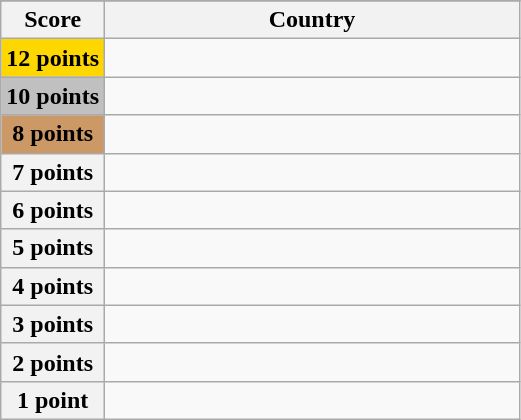<table class="wikitable">
<tr>
</tr>
<tr>
<th scope="col" width="20%">Score</th>
<th scope="col">Country</th>
</tr>
<tr>
<th scope="row" style="background:gold">12 points</th>
<td></td>
</tr>
<tr>
<th scope="row" style="background:silver">10 points</th>
<td></td>
</tr>
<tr>
<th scope="row" style="background:#CC9966">8 points</th>
<td></td>
</tr>
<tr>
<th scope="row">7 points</th>
<td></td>
</tr>
<tr>
<th scope="row">6 points</th>
<td></td>
</tr>
<tr>
<th scope="row">5 points</th>
<td></td>
</tr>
<tr>
<th scope="row">4 points</th>
<td></td>
</tr>
<tr>
<th scope="row">3 points</th>
<td></td>
</tr>
<tr>
<th scope="row">2 points</th>
<td></td>
</tr>
<tr>
<th scope="row">1 point</th>
<td></td>
</tr>
</table>
